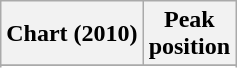<table class="wikitable plainrowheaders" style="text-align:center">
<tr>
<th scope="col">Chart (2010)</th>
<th scope="col">Peak<br>position</th>
</tr>
<tr>
</tr>
<tr>
</tr>
<tr>
</tr>
<tr>
</tr>
<tr>
</tr>
</table>
